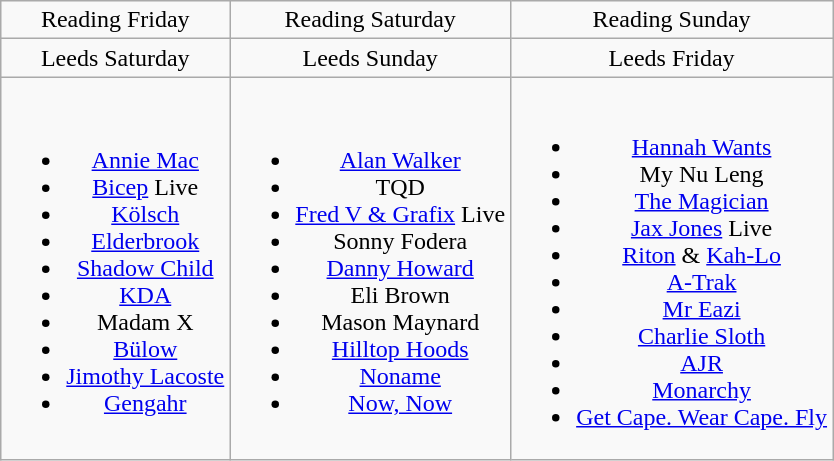<table class="wikitable" style="text-align:center;">
<tr>
<td>Reading Friday</td>
<td>Reading Saturday</td>
<td>Reading Sunday</td>
</tr>
<tr>
<td>Leeds Saturday</td>
<td>Leeds Sunday</td>
<td>Leeds Friday</td>
</tr>
<tr>
<td><br><ul><li><a href='#'>Annie Mac</a></li><li><a href='#'>Bicep</a> Live</li><li><a href='#'>Kölsch</a></li><li><a href='#'>Elderbrook</a></li><li><a href='#'>Shadow Child</a></li><li><a href='#'>KDA</a></li><li>Madam X</li><li><a href='#'>Bülow</a></li><li><a href='#'>Jimothy Lacoste</a></li><li><a href='#'>Gengahr</a></li></ul></td>
<td><br><ul><li><a href='#'>Alan Walker</a></li><li>TQD</li><li><a href='#'>Fred V & Grafix</a> Live</li><li>Sonny Fodera</li><li><a href='#'>Danny Howard</a></li><li>Eli Brown</li><li>Mason Maynard</li><li><a href='#'>Hilltop Hoods</a></li><li><a href='#'>Noname</a></li><li><a href='#'>Now, Now</a></li></ul></td>
<td><br><ul><li><a href='#'>Hannah Wants</a></li><li>My Nu Leng</li><li><a href='#'>The Magician</a></li><li><a href='#'>Jax Jones</a> Live</li><li><a href='#'>Riton</a> & <a href='#'>Kah-Lo</a></li><li><a href='#'>A-Trak</a></li><li><a href='#'>Mr Eazi</a></li><li><a href='#'>Charlie Sloth</a></li><li><a href='#'>AJR</a></li><li><a href='#'>Monarchy</a></li><li><a href='#'>Get Cape. Wear Cape. Fly</a></li></ul></td>
</tr>
</table>
